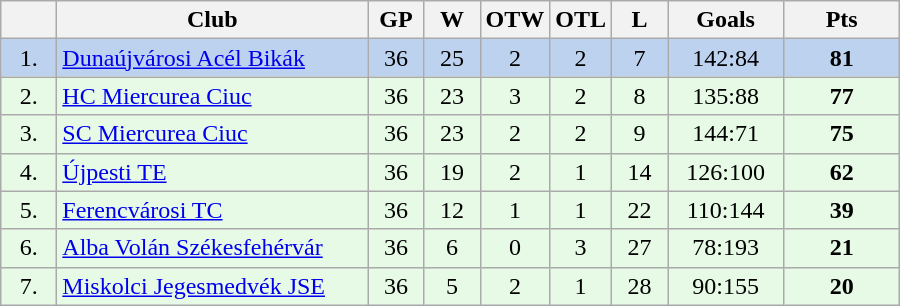<table class="wikitable">
<tr>
<th width="30"></th>
<th width="200">Club</th>
<th width="30">GP</th>
<th width="30">W</th>
<th width="30">OTW</th>
<th width="30">OTL</th>
<th width="30">L</th>
<th width="70">Goals</th>
<th width="70">Pts</th>
</tr>
<tr bgcolor="#BCD2EE" align="center">
<td>1.</td>
<td align="left"><a href='#'>Dunaújvárosi Acél Bikák</a></td>
<td>36</td>
<td>25</td>
<td>2</td>
<td>2</td>
<td>7</td>
<td>142:84</td>
<td><strong>81</strong></td>
</tr>
<tr bgcolor="#e6fae6" align="center">
<td>2.</td>
<td align="left"><a href='#'>HC Miercurea Ciuc</a></td>
<td>36</td>
<td>23</td>
<td>3</td>
<td>2</td>
<td>8</td>
<td>135:88</td>
<td><strong>77</strong></td>
</tr>
<tr bgcolor="#e6fae6" align="center">
<td>3.</td>
<td align="left"><a href='#'>SC Miercurea Ciuc</a></td>
<td>36</td>
<td>23</td>
<td>2</td>
<td>2</td>
<td>9</td>
<td>144:71</td>
<td><strong>75</strong></td>
</tr>
<tr bgcolor="#e6fae6" align="center">
<td>4.</td>
<td align="left"><a href='#'>Újpesti TE</a></td>
<td>36</td>
<td>19</td>
<td>2</td>
<td>1</td>
<td>14</td>
<td>126:100</td>
<td><strong>62</strong></td>
</tr>
<tr bgcolor="#e6fae6" align="center">
<td>5.</td>
<td align="left"><a href='#'>Ferencvárosi TC</a></td>
<td>36</td>
<td>12</td>
<td>1</td>
<td>1</td>
<td>22</td>
<td>110:144</td>
<td><strong>39</strong></td>
</tr>
<tr bgcolor="#e6fae6" align="center">
<td>6.</td>
<td align="left"><a href='#'>Alba Volán Székesfehérvár</a></td>
<td>36</td>
<td>6</td>
<td>0</td>
<td>3</td>
<td>27</td>
<td>78:193</td>
<td><strong>21</strong></td>
</tr>
<tr bgcolor="#e6fae6" align="center">
<td>7.</td>
<td align="left"><a href='#'>Miskolci Jegesmedvék JSE</a></td>
<td>36</td>
<td>5</td>
<td>2</td>
<td>1</td>
<td>28</td>
<td>90:155</td>
<td><strong>20</strong></td>
</tr>
</table>
